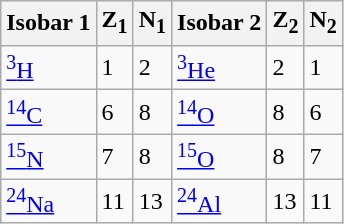<table class="wikitable">
<tr>
<th>Isobar 1</th>
<th>Z<sub>1</sub></th>
<th>N<sub>1</sub></th>
<th>Isobar 2</th>
<th>Z<sub>2</sub></th>
<th>N<sub>2</sub></th>
</tr>
<tr>
<td><a href='#'><sup>3</sup>H</a></td>
<td>1</td>
<td>2</td>
<td><a href='#'><sup>3</sup>He</a></td>
<td>2</td>
<td>1</td>
</tr>
<tr>
<td><a href='#'><sup>14</sup>C</a></td>
<td>6</td>
<td>8</td>
<td><a href='#'><sup>14</sup>O</a></td>
<td>8</td>
<td>6</td>
</tr>
<tr>
<td><a href='#'><sup>15</sup>N</a></td>
<td>7</td>
<td>8</td>
<td><a href='#'><sup>15</sup>O</a></td>
<td>8</td>
<td>7</td>
</tr>
<tr>
<td><a href='#'><sup>24</sup>Na</a></td>
<td>11</td>
<td>13</td>
<td><a href='#'><sup>24</sup>Al</a></td>
<td>13</td>
<td>11</td>
</tr>
</table>
